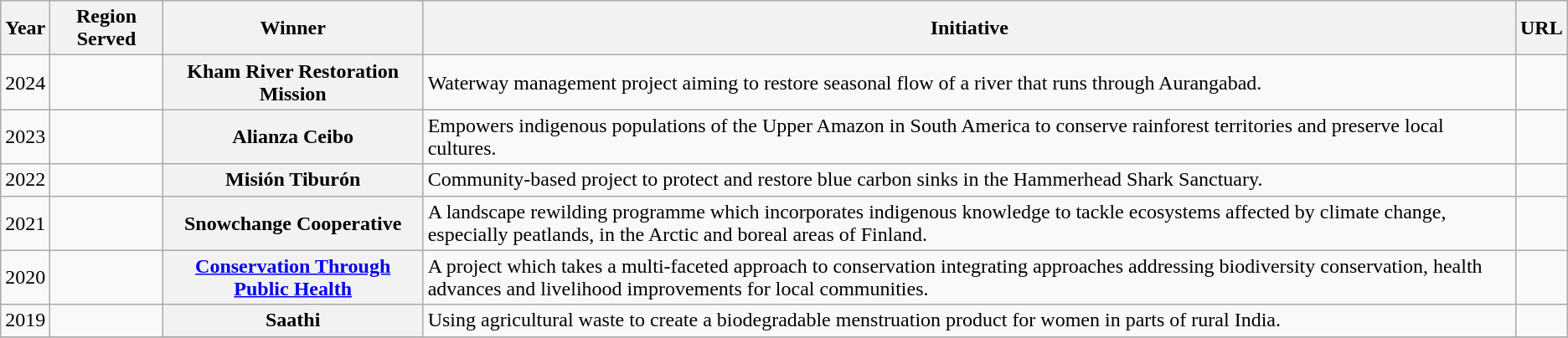<table class="wikitable sortable">
<tr>
<th>Year</th>
<th>Region Served</th>
<th>Winner</th>
<th>Initiative</th>
<th>URL</th>
</tr>
<tr>
<td>2024</td>
<td></td>
<th>Kham River Restoration Mission</th>
<td>Waterway management project aiming to restore seasonal flow of a river that runs through Aurangabad.</td>
<td></td>
</tr>
<tr>
<td>2023</td>
<td></td>
<th>Alianza Ceibo</th>
<td>Empowers indigenous populations of the Upper Amazon in South America to conserve rainforest territories and preserve local cultures.</td>
<td></td>
</tr>
<tr>
<td>2022</td>
<td></td>
<th>Misión Tiburón</th>
<td>Community-based project to protect and restore blue carbon sinks in the Hammerhead Shark Sanctuary.</td>
<td></td>
</tr>
<tr>
<td>2021</td>
<td></td>
<th>Snowchange Cooperative</th>
<td>A landscape rewilding programme which incorporates indigenous knowledge to tackle ecosystems affected by climate change, especially peatlands, in the Arctic and boreal areas of Finland.</td>
<td></td>
</tr>
<tr>
<td>2020</td>
<td></td>
<th><a href='#'>Conservation Through Public Health</a></th>
<td>A project which takes a multi-faceted approach to conservation integrating approaches addressing biodiversity conservation, health advances and livelihood improvements for local communities.</td>
<td></td>
</tr>
<tr>
<td>2019</td>
<td></td>
<th>Saathi</th>
<td>Using agricultural waste to create a biodegradable menstruation product for women in parts of rural India.</td>
<td></td>
</tr>
<tr>
</tr>
</table>
